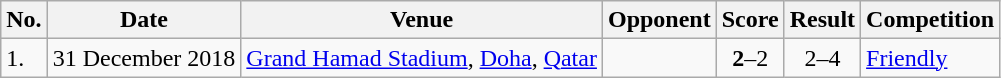<table class="wikitable" style="font-size:100%;">
<tr>
<th>No.</th>
<th>Date</th>
<th>Venue</th>
<th>Opponent</th>
<th>Score</th>
<th>Result</th>
<th>Competition</th>
</tr>
<tr>
<td>1.</td>
<td>31 December 2018</td>
<td><a href='#'>Grand Hamad Stadium</a>, <a href='#'>Doha</a>, <a href='#'>Qatar</a></td>
<td></td>
<td align=center><strong>2</strong>–2</td>
<td align=center>2–4</td>
<td><a href='#'>Friendly</a></td>
</tr>
</table>
